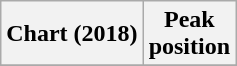<table class="wikitable plainrowheaders" style="text-align:center">
<tr>
<th scope="col">Chart (2018)</th>
<th scope="col">Peak<br>position</th>
</tr>
<tr>
</tr>
</table>
